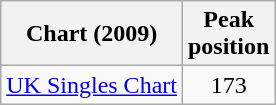<table class="wikitable sortable">
<tr>
<th>Chart (2009)</th>
<th>Peak<br>position</th>
</tr>
<tr>
<td><a href='#'>UK Singles Chart</a></td>
<td align="center">173</td>
</tr>
</table>
